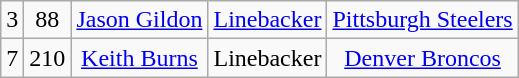<table class="wikitable" style="text-align:center">
<tr>
<td>3</td>
<td>88</td>
<td><a href='#'>Jason Gildon</a></td>
<td><a href='#'>Linebacker</a></td>
<td><a href='#'>Pittsburgh Steelers</a></td>
</tr>
<tr>
<td>7</td>
<td>210</td>
<td><a href='#'>Keith Burns</a></td>
<td>Linebacker</td>
<td><a href='#'>Denver Broncos</a></td>
</tr>
</table>
